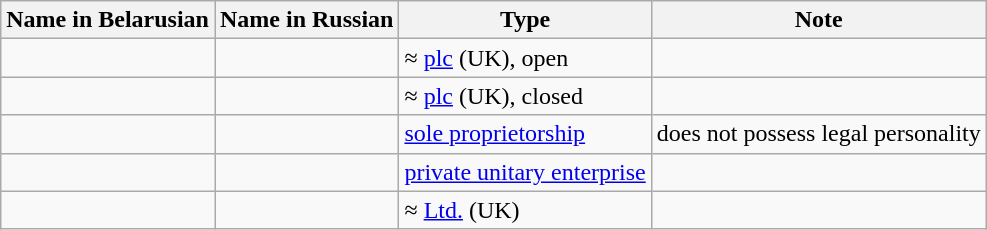<table class="wikitable">
<tr>
<th>Name in Belarusian</th>
<th>Name in Russian</th>
<th>Type</th>
<th>Note</th>
</tr>
<tr>
<td></td>
<td></td>
<td>≈ <a href='#'>plc</a> (UK), open</td>
<td></td>
</tr>
<tr>
<td></td>
<td></td>
<td>≈ <a href='#'>plc</a> (UK), closed</td>
<td></td>
</tr>
<tr>
<td></td>
<td></td>
<td><a href='#'>sole proprietorship</a></td>
<td>does not possess legal personality</td>
</tr>
<tr>
<td></td>
<td></td>
<td><a href='#'>private unitary enterprise</a></td>
<td></td>
</tr>
<tr>
<td></td>
<td></td>
<td>≈ <a href='#'>Ltd.</a> (UK)</td>
<td></td>
</tr>
</table>
